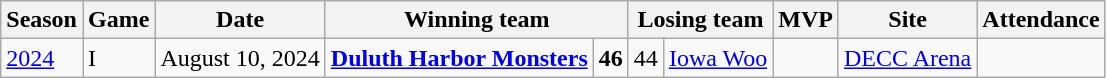<table class="wikitable sortable">
<tr>
<th scope="col">Season</th>
<th scope="col">Game</th>
<th scope="col">Date</th>
<th scope="col" colspan="2">Winning team</th>
<th scope="col" colspan="2">Losing team</th>
<th scope="col">MVP</th>
<th scope="col">Site</th>
<th scope="col">Attendance</th>
</tr>
<tr>
<td><a href='#'>2024</a></td>
<td scope="row">I</td>
<td>August 10, 2024</td>
<td><strong><a href='#'>Duluth Harbor Monsters</a></strong></td>
<td><strong>46</strong></td>
<td>44</td>
<td><a href='#'>Iowa Woo</a></td>
<td></td>
<td><a href='#'>DECC Arena</a></td>
<td></td>
</tr>
</table>
